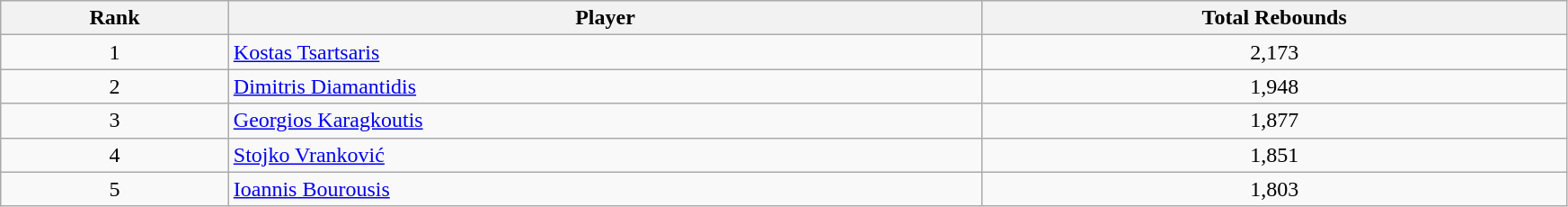<table class="wikitable" width=92% style="text-align:center">
<tr>
<th>Rank</th>
<th>Player</th>
<th>Total Rebounds</th>
</tr>
<tr>
<td>1</td>
<td style="text-align:left"> <a href='#'>Kostas Tsartsaris</a></td>
<td>2,173</td>
</tr>
<tr>
<td>2</td>
<td style="text-align:left"> <a href='#'>Dimitris Diamantidis</a></td>
<td>1,948</td>
</tr>
<tr>
<td>3</td>
<td style="text-align:left"> <a href='#'>Georgios Karagkoutis</a></td>
<td>1,877</td>
</tr>
<tr>
<td>4</td>
<td style="text-align:left"> <a href='#'>Stojko Vranković</a></td>
<td>1,851</td>
</tr>
<tr>
<td>5</td>
<td style="text-align:left"> <a href='#'>Ioannis Bourousis</a></td>
<td>1,803</td>
</tr>
</table>
